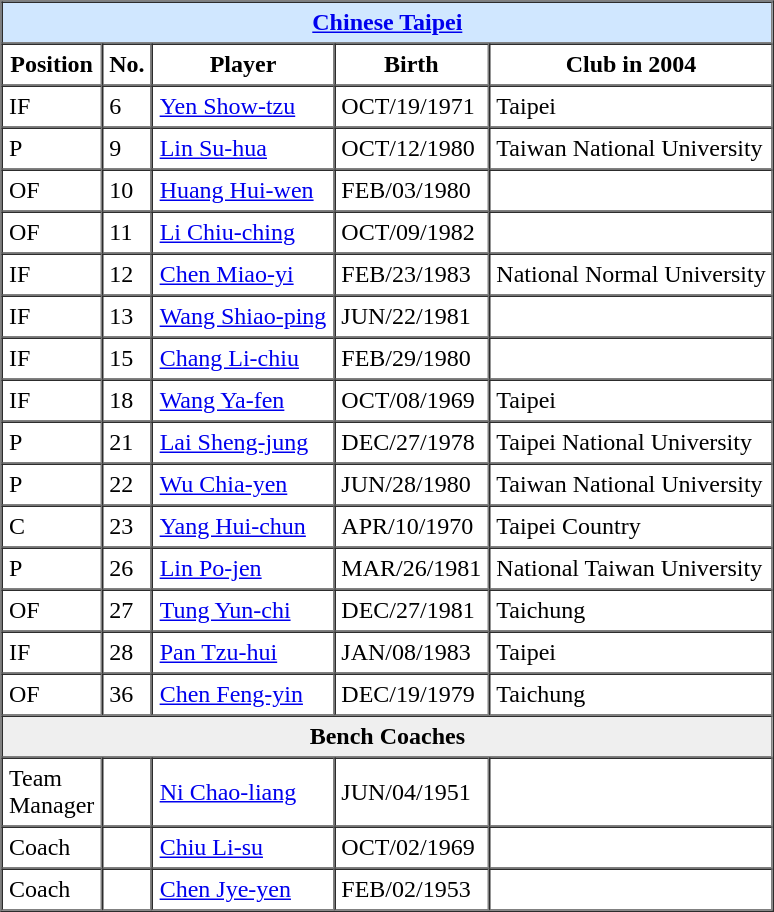<table border=1 cellpadding=4 cellspacing=0>
<tr>
<th colspan=5 bgcolor=#d0e7ff><a href='#'>Chinese Taipei</a></th>
</tr>
<tr>
<th>Position</th>
<th>No.</th>
<th>Player</th>
<th>Birth</th>
<th>Club in 2004</th>
</tr>
<tr>
<td>IF</td>
<td>6</td>
<td><a href='#'>Yen Show-tzu</a></td>
<td>OCT/19/1971</td>
<td>Taipei</td>
</tr>
<tr>
<td>P</td>
<td>9</td>
<td><a href='#'>Lin Su-hua</a></td>
<td>OCT/12/1980</td>
<td>Taiwan National University</td>
</tr>
<tr>
<td>OF</td>
<td>10</td>
<td><a href='#'>Huang Hui-wen</a></td>
<td>FEB/03/1980</td>
<td></td>
</tr>
<tr>
<td>OF</td>
<td>11</td>
<td><a href='#'>Li Chiu-ching</a></td>
<td>OCT/09/1982</td>
<td></td>
</tr>
<tr>
<td>IF</td>
<td>12</td>
<td><a href='#'>Chen Miao-yi</a></td>
<td>FEB/23/1983</td>
<td>National Normal University</td>
</tr>
<tr>
<td>IF</td>
<td>13</td>
<td><a href='#'>Wang Shiao-ping</a></td>
<td>JUN/22/1981</td>
<td></td>
</tr>
<tr>
<td>IF</td>
<td>15</td>
<td><a href='#'>Chang Li-chiu</a></td>
<td>FEB/29/1980</td>
<td></td>
</tr>
<tr>
<td>IF</td>
<td>18</td>
<td><a href='#'>Wang Ya-fen</a></td>
<td>OCT/08/1969</td>
<td>Taipei</td>
</tr>
<tr>
<td>P</td>
<td>21</td>
<td><a href='#'>Lai Sheng-jung</a></td>
<td>DEC/27/1978</td>
<td>Taipei National University</td>
</tr>
<tr>
<td>P</td>
<td>22</td>
<td><a href='#'>Wu Chia-yen</a></td>
<td>JUN/28/1980</td>
<td>Taiwan National University</td>
</tr>
<tr>
<td>C</td>
<td>23</td>
<td><a href='#'>Yang Hui-chun</a></td>
<td>APR/10/1970</td>
<td>Taipei Country</td>
</tr>
<tr>
<td>P</td>
<td>26</td>
<td><a href='#'>Lin Po-jen</a></td>
<td>MAR/26/1981</td>
<td>National Taiwan University</td>
</tr>
<tr>
<td>OF</td>
<td>27</td>
<td><a href='#'>Tung Yun-chi</a></td>
<td>DEC/27/1981</td>
<td>Taichung</td>
</tr>
<tr>
<td>IF</td>
<td>28</td>
<td><a href='#'>Pan Tzu-hui</a></td>
<td>JAN/08/1983</td>
<td>Taipei</td>
</tr>
<tr>
<td>OF</td>
<td>36</td>
<td><a href='#'>Chen Feng-yin</a></td>
<td>DEC/19/1979</td>
<td>Taichung</td>
</tr>
<tr>
<th colspan=5 bgcolor=#efefef><strong>Bench Coaches</strong></th>
</tr>
<tr>
<td>Team<br> Manager</td>
<td></td>
<td><a href='#'>Ni Chao-liang</a></td>
<td>JUN/04/1951</td>
<td></td>
</tr>
<tr>
<td>Coach</td>
<td></td>
<td><a href='#'>Chiu Li-su</a></td>
<td>OCT/02/1969</td>
<td></td>
</tr>
<tr>
<td>Coach</td>
<td></td>
<td><a href='#'>Chen Jye-yen</a></td>
<td>FEB/02/1953</td>
<td></td>
</tr>
</table>
